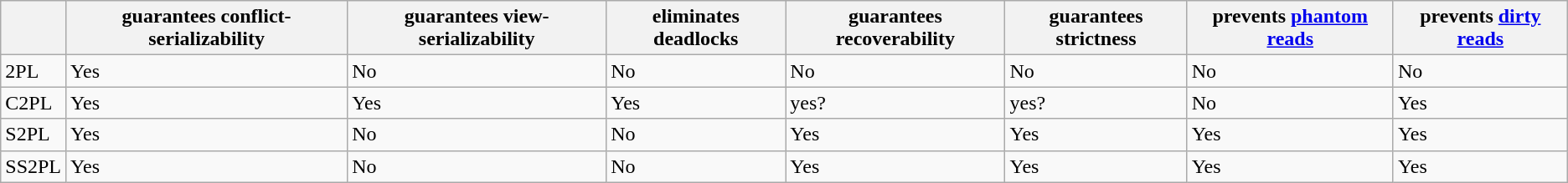<table class="wikitable">
<tr>
<th></th>
<th>guarantees conflict-serializability</th>
<th>guarantees view-serializability</th>
<th>eliminates deadlocks</th>
<th>guarantees recoverability</th>
<th>guarantees strictness</th>
<th>prevents <a href='#'>phantom reads</a></th>
<th>prevents <a href='#'>dirty reads</a></th>
</tr>
<tr>
<td>2PL</td>
<td>Yes</td>
<td>No</td>
<td>No</td>
<td>No</td>
<td>No</td>
<td>No</td>
<td>No</td>
</tr>
<tr>
<td>C2PL</td>
<td>Yes</td>
<td>Yes</td>
<td>Yes</td>
<td>yes?</td>
<td>yes?</td>
<td>No</td>
<td>Yes</td>
</tr>
<tr>
<td>S2PL</td>
<td>Yes</td>
<td>No</td>
<td>No</td>
<td>Yes</td>
<td>Yes</td>
<td>Yes</td>
<td>Yes</td>
</tr>
<tr>
<td>SS2PL</td>
<td>Yes</td>
<td>No</td>
<td>No</td>
<td>Yes</td>
<td>Yes</td>
<td>Yes</td>
<td>Yes</td>
</tr>
</table>
